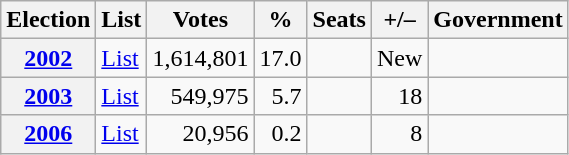<table class=wikitable>
<tr>
<th>Election</th>
<th>List</th>
<th>Votes</th>
<th>%</th>
<th>Seats</th>
<th>+/–</th>
<th>Government</th>
</tr>
<tr>
<th><a href='#'>2002</a></th>
<td><a href='#'>List</a></td>
<td style="text-align: right;">1,614,801</td>
<td style="text-align: right;">17.0</td>
<td style="text-align: right;"></td>
<td>New</td>
<td></td>
</tr>
<tr>
<th><a href='#'>2003</a></th>
<td><a href='#'>List</a></td>
<td style="text-align: right;">549,975</td>
<td style="text-align: right;">5.7</td>
<td style="text-align: right;"></td>
<td style="text-align: right;"> 18</td>
<td></td>
</tr>
<tr>
<th><a href='#'>2006</a></th>
<td><a href='#'>List</a></td>
<td style="text-align: right;">20,956</td>
<td style="text-align: right;">0.2</td>
<td style="text-align: right;"></td>
<td style="text-align: right;"> 8</td>
<td></td>
</tr>
</table>
